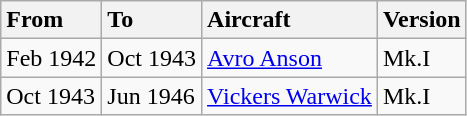<table class="wikitable">
<tr>
<th style="text-align: left;">From</th>
<th style="text-align: left;">To</th>
<th style="text-align: left;">Aircraft</th>
<th style="text-align: left;">Version</th>
</tr>
<tr>
<td>Feb 1942</td>
<td>Oct 1943</td>
<td><a href='#'>Avro Anson</a></td>
<td>Mk.I</td>
</tr>
<tr>
<td>Oct 1943</td>
<td>Jun 1946</td>
<td><a href='#'>Vickers Warwick</a></td>
<td>Mk.I</td>
</tr>
</table>
